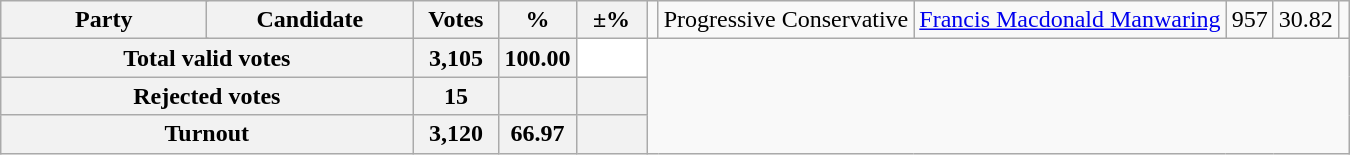<table class="wikitable">
<tr>
<th colspan=2 style="width: 130px">Party</th>
<th style="width: 130px">Candidate</th>
<th style="width: 50px">Votes</th>
<th style="width: 40px">%</th>
<th style="width: 40px">±%<br></th>
<td><br></td>
<td>Progressive Conservative</td>
<td><a href='#'>Francis Macdonald Manwaring</a></td>
<td align="right">957</td>
<td align="right">30.82</td>
<td></td>
</tr>
<tr bgcolor="white">
<th align="right" colspan=3>Total valid votes</th>
<th align="right">3,105</th>
<th align="right">100.00</th>
<td></td>
</tr>
<tr bgcolor="white">
<th align="right" colspan=3>Rejected votes</th>
<th align="right">15</th>
<th align="right"></th>
<th align="right"></th>
</tr>
<tr bgcolor="white">
<th align="right" colspan=3>Turnout</th>
<th align="right">3,120</th>
<th align="right">66.97</th>
<th align="right"></th>
</tr>
</table>
